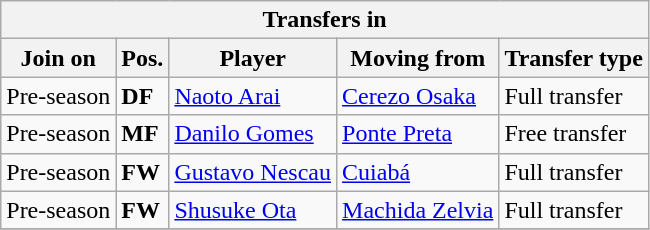<table class="wikitable sortable" style=“text-align:left;>
<tr>
<th colspan="5">Transfers in</th>
</tr>
<tr>
<th>Join on</th>
<th>Pos.</th>
<th>Player</th>
<th>Moving from</th>
<th>Transfer type</th>
</tr>
<tr>
<td>Pre-season</td>
<td><strong>DF</strong></td>
<td> <a href='#'>Naoto Arai</a></td>
<td> <a href='#'>Cerezo Osaka</a></td>
<td>Full transfer</td>
</tr>
<tr>
<td>Pre-season</td>
<td><strong>MF</strong></td>
<td> <a href='#'>Danilo Gomes</a></td>
<td> <a href='#'>Ponte Preta</a></td>
<td>Free transfer</td>
</tr>
<tr>
<td>Pre-season</td>
<td><strong>FW</strong></td>
<td> <a href='#'>Gustavo Nescau</a></td>
<td> <a href='#'>Cuiabá</a></td>
<td>Full transfer</td>
</tr>
<tr>
<td>Pre-season</td>
<td><strong>FW</strong></td>
<td> <a href='#'>Shusuke Ota</a></td>
<td> <a href='#'>Machida Zelvia</a></td>
<td>Full transfer</td>
</tr>
<tr>
</tr>
</table>
